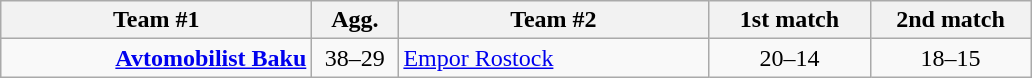<table class=wikitable style="text-align:center">
<tr>
<th width=200>Team #1</th>
<th width=50>Agg.</th>
<th width=200>Team #2</th>
<th width=100>1st match</th>
<th width=100>2nd match</th>
</tr>
<tr>
<td align=right><strong><a href='#'>Avtomobilist Baku</a></strong> </td>
<td align=center>38–29</td>
<td align=left> <a href='#'>Empor Rostock</a></td>
<td align=center>20–14</td>
<td align=center>18–15</td>
</tr>
</table>
